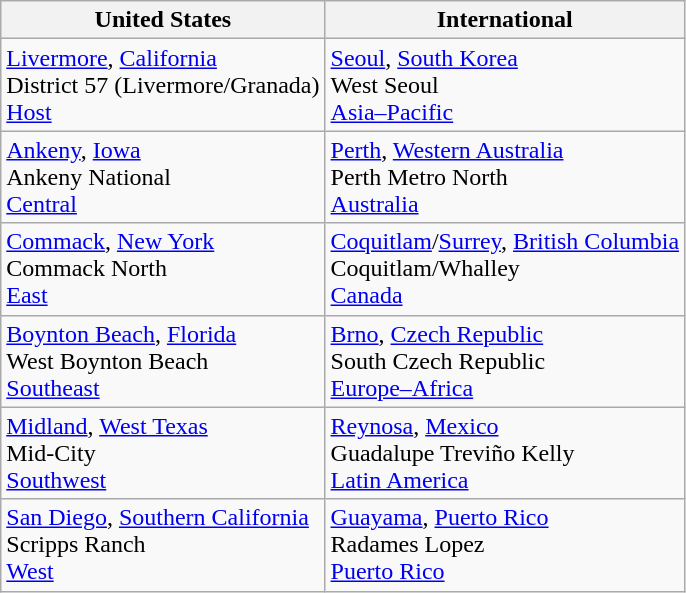<table class="wikitable">
<tr>
<th>United States</th>
<th>International</th>
</tr>
<tr>
<td> <a href='#'>Livermore</a>, <a href='#'>California</a><br>District 57 (Livermore/Granada) <br><a href='#'>Host</a></td>
<td> <a href='#'>Seoul</a>, <a href='#'>South Korea</a><br>West Seoul <br><a href='#'>Asia–Pacific</a></td>
</tr>
<tr>
<td> <a href='#'>Ankeny</a>, <a href='#'>Iowa</a><br>Ankeny National <br><a href='#'>Central</a></td>
<td>  <a href='#'>Perth</a>, <a href='#'>Western Australia</a><br>Perth Metro North <br><a href='#'>Australia</a></td>
</tr>
<tr>
<td> <a href='#'>Commack</a>, <a href='#'>New York</a><br>Commack North <br><a href='#'>East</a></td>
<td> <a href='#'>Coquitlam</a>/<a href='#'>Surrey</a>, <a href='#'>British Columbia</a><br>Coquitlam/Whalley <br><a href='#'>Canada</a></td>
</tr>
<tr>
<td> <a href='#'>Boynton Beach</a>, <a href='#'>Florida</a><br>West Boynton Beach <br><a href='#'>Southeast</a></td>
<td> <a href='#'>Brno</a>, <a href='#'>Czech Republic</a><br>South Czech Republic <br><a href='#'>Europe–Africa</a></td>
</tr>
<tr>
<td> <a href='#'>Midland</a>, <a href='#'>West Texas</a><br>Mid-City <br><a href='#'>Southwest</a></td>
<td> <a href='#'>Reynosa</a>, <a href='#'>Mexico</a><br>Guadalupe Treviño Kelly <br><a href='#'>Latin America</a></td>
</tr>
<tr>
<td> <a href='#'>San Diego</a>, <a href='#'>Southern California</a><br>Scripps Ranch <br><a href='#'>West</a></td>
<td> <a href='#'>Guayama</a>, <a href='#'>Puerto Rico</a><br>Radames Lopez <br><a href='#'>Puerto Rico</a></td>
</tr>
</table>
